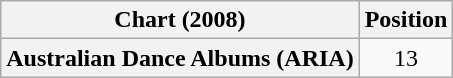<table class="wikitable plainrowheaders" style="text-align:center">
<tr>
<th scope="col">Chart (2008)</th>
<th scope="col">Position</th>
</tr>
<tr>
<th scope="row">Australian Dance Albums (ARIA)</th>
<td>13</td>
</tr>
</table>
